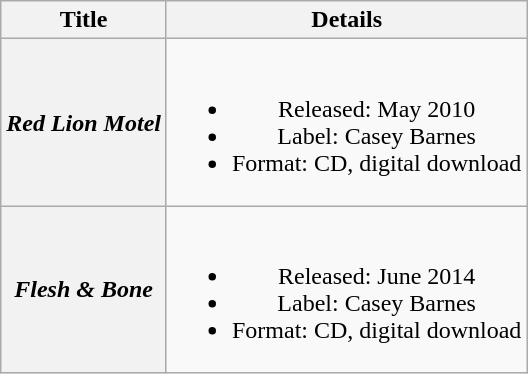<table class="wikitable plainrowheaders" style="text-align:center;">
<tr>
<th scope="col">Title</th>
<th scope="col">Details</th>
</tr>
<tr>
<th scope="row"><em>Red Lion Motel</em></th>
<td><br><ul><li>Released: May 2010</li><li>Label: Casey Barnes</li><li>Format: CD, digital download</li></ul></td>
</tr>
<tr>
<th scope="row"><em>Flesh & Bone</em></th>
<td><br><ul><li>Released: June 2014</li><li>Label: Casey Barnes</li><li>Format: CD, digital download</li></ul></td>
</tr>
</table>
